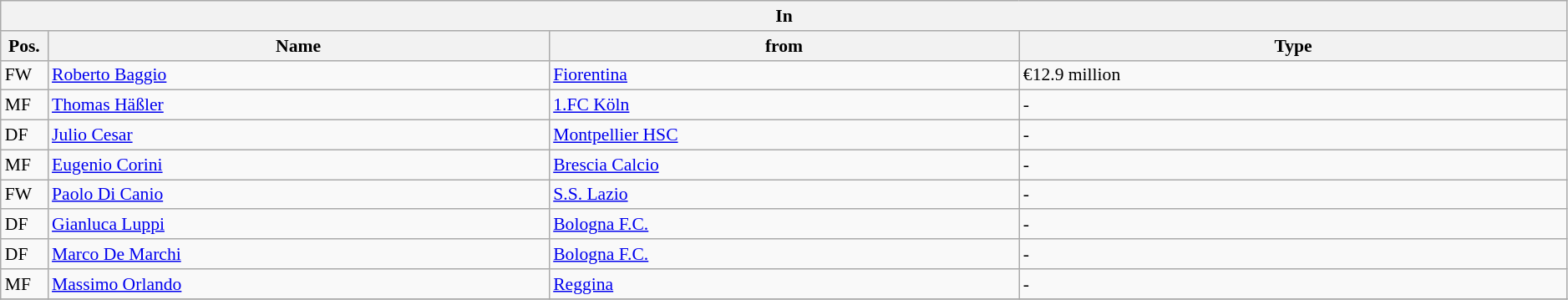<table class="wikitable" style="font-size:90%;width:99%;">
<tr>
<th colspan="4">In</th>
</tr>
<tr>
<th width=3%>Pos.</th>
<th width=32%>Name</th>
<th width=30%>from</th>
<th width=35%>Type</th>
</tr>
<tr>
<td>FW</td>
<td><a href='#'>Roberto Baggio</a></td>
<td><a href='#'>Fiorentina</a></td>
<td>€12.9 million</td>
</tr>
<tr>
<td>MF</td>
<td><a href='#'>Thomas Häßler</a></td>
<td><a href='#'>1.FC Köln</a></td>
<td>-</td>
</tr>
<tr>
<td>DF</td>
<td><a href='#'>Julio Cesar</a></td>
<td><a href='#'>Montpellier HSC</a></td>
<td>-</td>
</tr>
<tr>
<td>MF</td>
<td><a href='#'>Eugenio Corini</a></td>
<td><a href='#'>Brescia Calcio</a></td>
<td>-</td>
</tr>
<tr>
<td>FW</td>
<td><a href='#'>Paolo Di Canio</a></td>
<td><a href='#'>S.S. Lazio</a></td>
<td>-</td>
</tr>
<tr>
<td>DF</td>
<td><a href='#'>Gianluca Luppi</a></td>
<td><a href='#'>Bologna F.C.</a></td>
<td>-</td>
</tr>
<tr>
<td>DF</td>
<td><a href='#'>Marco De Marchi</a></td>
<td><a href='#'>Bologna F.C.</a></td>
<td>-</td>
</tr>
<tr>
<td>MF</td>
<td><a href='#'>Massimo Orlando</a></td>
<td><a href='#'>Reggina</a></td>
<td>-</td>
</tr>
<tr>
</tr>
</table>
